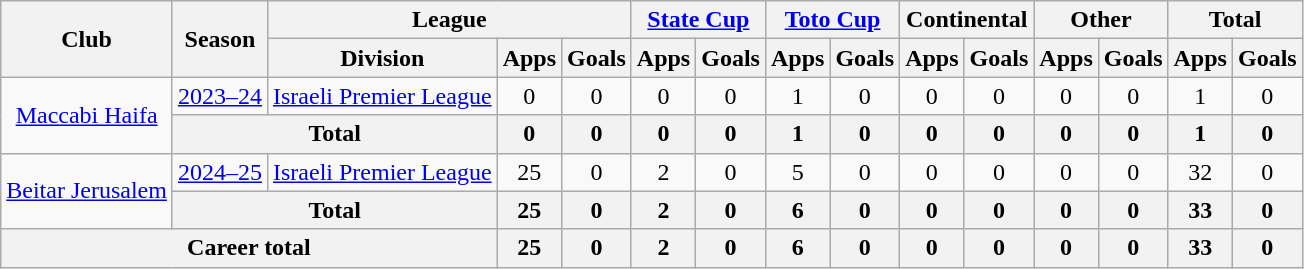<table class="wikitable" style="text-align: center">
<tr>
<th rowspan="2">Club</th>
<th rowspan="2">Season</th>
<th colspan="3">League</th>
<th colspan="2"><a href='#'>State Cup</a></th>
<th colspan="2"><a href='#'>Toto Cup</a></th>
<th colspan="2">Continental</th>
<th colspan="2">Other</th>
<th colspan="2">Total</th>
</tr>
<tr>
<th>Division</th>
<th>Apps</th>
<th>Goals</th>
<th>Apps</th>
<th>Goals</th>
<th>Apps</th>
<th>Goals</th>
<th>Apps</th>
<th>Goals</th>
<th>Apps</th>
<th>Goals</th>
<th>Apps</th>
<th>Goals</th>
</tr>
<tr>
<td rowspan="2"><a href='#'>Maccabi Haifa</a></td>
<td><a href='#'>2023–24</a></td>
<td rowspan="1"><a href='#'>Israeli Premier League</a></td>
<td>0</td>
<td>0</td>
<td>0</td>
<td>0</td>
<td>1</td>
<td>0</td>
<td>0</td>
<td>0</td>
<td>0</td>
<td>0</td>
<td>1</td>
<td>0</td>
</tr>
<tr>
<th colspan="2"><strong>Total</strong></th>
<th>0</th>
<th>0</th>
<th>0</th>
<th>0</th>
<th>1</th>
<th>0</th>
<th>0</th>
<th>0</th>
<th>0</th>
<th>0</th>
<th>1</th>
<th>0</th>
</tr>
<tr>
<td rowspan="2"><a href='#'>Beitar Jerusalem</a></td>
<td><a href='#'>2024–25</a></td>
<td rowspan="1"><a href='#'>Israeli Premier League</a></td>
<td>25</td>
<td>0</td>
<td>2</td>
<td>0</td>
<td>5</td>
<td>0</td>
<td>0</td>
<td>0</td>
<td>0</td>
<td>0</td>
<td>32</td>
<td>0</td>
</tr>
<tr>
<th colspan="2"><strong>Total</strong></th>
<th>25</th>
<th>0</th>
<th>2</th>
<th>0</th>
<th>6</th>
<th>0</th>
<th>0</th>
<th>0</th>
<th>0</th>
<th>0</th>
<th>33</th>
<th>0</th>
</tr>
<tr>
<th colspan="3"><strong>Career total</strong></th>
<th>25</th>
<th>0</th>
<th>2</th>
<th>0</th>
<th>6</th>
<th>0</th>
<th>0</th>
<th>0</th>
<th>0</th>
<th>0</th>
<th>33</th>
<th>0</th>
</tr>
</table>
